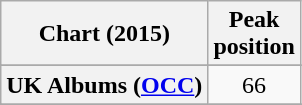<table class="wikitable sortable plainrowheaders" style="text-align:center">
<tr>
<th scope="col">Chart (2015)</th>
<th scope="col">Peak<br> position</th>
</tr>
<tr>
</tr>
<tr>
</tr>
<tr>
</tr>
<tr>
</tr>
<tr>
</tr>
<tr>
</tr>
<tr>
</tr>
<tr>
<th scope="row">UK Albums (<a href='#'>OCC</a>)</th>
<td>66</td>
</tr>
<tr>
</tr>
<tr>
</tr>
</table>
